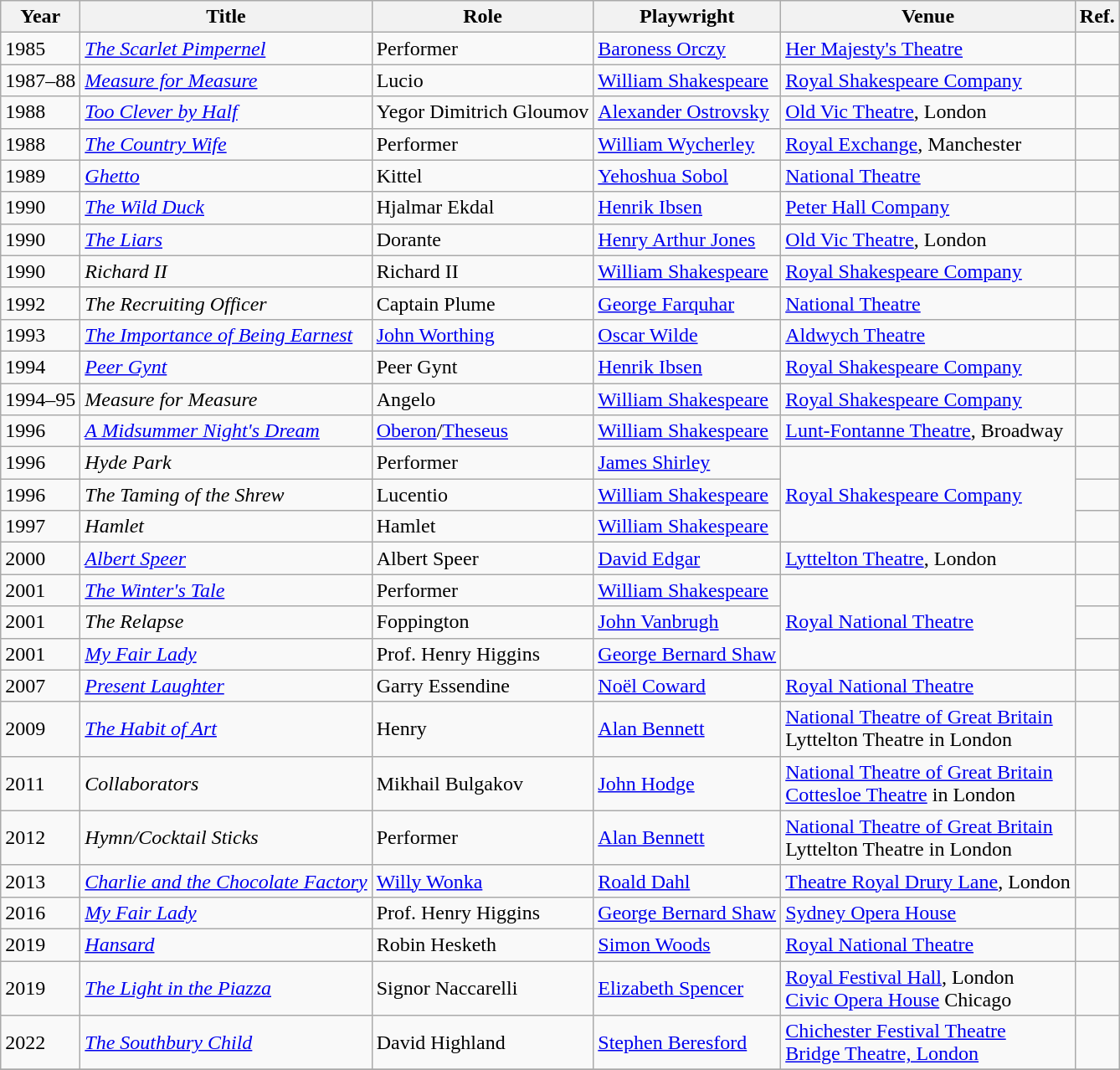<table class="wikitable">
<tr>
<th>Year</th>
<th>Title</th>
<th>Role</th>
<th>Playwright</th>
<th>Venue</th>
<th class="unsortable">Ref.</th>
</tr>
<tr>
<td>1985</td>
<td><em><a href='#'>The Scarlet Pimpernel</a></em></td>
<td>Performer</td>
<td><a href='#'>Baroness Orczy</a></td>
<td><a href='#'>Her Majesty's Theatre</a></td>
<td></td>
</tr>
<tr>
<td>1987–88</td>
<td><em><a href='#'>Measure for Measure</a></em></td>
<td>Lucio</td>
<td><a href='#'>William Shakespeare</a></td>
<td><a href='#'>Royal Shakespeare Company</a></td>
<td></td>
</tr>
<tr>
<td>1988</td>
<td><em><a href='#'>Too Clever by Half</a></em></td>
<td>Yegor Dimitrich Gloumov</td>
<td><a href='#'>Alexander Ostrovsky</a></td>
<td><a href='#'>Old Vic Theatre</a>, London</td>
<td></td>
</tr>
<tr>
<td>1988</td>
<td><em><a href='#'>The Country Wife</a></em></td>
<td>Performer</td>
<td><a href='#'>William Wycherley</a></td>
<td><a href='#'>Royal Exchange</a>, Manchester</td>
<td></td>
</tr>
<tr>
<td>1989</td>
<td><em><a href='#'>Ghetto</a></em></td>
<td>Kittel</td>
<td><a href='#'>Yehoshua Sobol</a></td>
<td><a href='#'>National Theatre</a></td>
<td></td>
</tr>
<tr>
<td>1990</td>
<td><em><a href='#'>The Wild Duck</a></em></td>
<td>Hjalmar Ekdal</td>
<td><a href='#'>Henrik Ibsen</a></td>
<td><a href='#'>Peter Hall Company</a></td>
<td></td>
</tr>
<tr>
<td>1990</td>
<td><em><a href='#'>The Liars</a></em></td>
<td>Dorante</td>
<td><a href='#'>Henry Arthur Jones</a></td>
<td><a href='#'>Old Vic Theatre</a>, London</td>
<td></td>
</tr>
<tr>
<td>1990</td>
<td><em>Richard II</em></td>
<td>Richard II</td>
<td><a href='#'>William Shakespeare</a></td>
<td><a href='#'>Royal Shakespeare Company</a></td>
<td></td>
</tr>
<tr>
<td>1992</td>
<td><em>The Recruiting Officer</em></td>
<td>Captain Plume</td>
<td><a href='#'>George Farquhar</a></td>
<td><a href='#'>National Theatre</a></td>
<td></td>
</tr>
<tr>
<td>1993</td>
<td><em><a href='#'>The Importance of Being Earnest</a></em></td>
<td><a href='#'>John Worthing</a></td>
<td><a href='#'>Oscar Wilde</a></td>
<td><a href='#'>Aldwych Theatre</a></td>
<td></td>
</tr>
<tr>
<td>1994</td>
<td><em><a href='#'>Peer Gynt</a></em></td>
<td>Peer Gynt</td>
<td><a href='#'>Henrik Ibsen</a></td>
<td><a href='#'>Royal Shakespeare Company</a></td>
<td></td>
</tr>
<tr>
<td>1994–95</td>
<td><em>Measure for Measure</em></td>
<td>Angelo</td>
<td><a href='#'>William Shakespeare</a></td>
<td><a href='#'>Royal Shakespeare Company</a></td>
<td></td>
</tr>
<tr>
<td>1996</td>
<td><em><a href='#'>A Midsummer Night's Dream</a></em></td>
<td><a href='#'>Oberon</a>/<a href='#'>Theseus</a></td>
<td><a href='#'>William Shakespeare</a></td>
<td><a href='#'>Lunt-Fontanne Theatre</a>, Broadway</td>
<td></td>
</tr>
<tr>
<td>1996</td>
<td><em>Hyde Park</em></td>
<td>Performer</td>
<td><a href='#'>James Shirley</a></td>
<td rowspan=3><a href='#'>Royal Shakespeare Company</a></td>
<td></td>
</tr>
<tr>
<td>1996</td>
<td><em>The Taming of the Shrew</em></td>
<td>Lucentio</td>
<td><a href='#'>William Shakespeare</a></td>
<td></td>
</tr>
<tr>
<td>1997</td>
<td><em>Hamlet</em></td>
<td>Hamlet</td>
<td><a href='#'>William Shakespeare</a></td>
<td></td>
</tr>
<tr>
<td>2000</td>
<td><em><a href='#'>Albert Speer</a></em></td>
<td>Albert Speer</td>
<td><a href='#'>David Edgar</a></td>
<td><a href='#'>Lyttelton Theatre</a>, London</td>
<td></td>
</tr>
<tr>
<td>2001</td>
<td><em><a href='#'>The Winter's Tale</a></em></td>
<td>Performer</td>
<td><a href='#'>William Shakespeare</a></td>
<td rowspan=3><a href='#'>Royal National Theatre</a></td>
<td></td>
</tr>
<tr>
<td>2001</td>
<td><em>The Relapse</em></td>
<td>Foppington</td>
<td><a href='#'>John Vanbrugh</a></td>
<td></td>
</tr>
<tr>
<td>2001</td>
<td><em><a href='#'>My Fair Lady</a></em></td>
<td>Prof. Henry Higgins</td>
<td><a href='#'>George Bernard Shaw</a></td>
<td></td>
</tr>
<tr>
<td>2007</td>
<td><em><a href='#'>Present Laughter</a></em></td>
<td>Garry Essendine</td>
<td><a href='#'>Noël Coward</a></td>
<td><a href='#'>Royal National Theatre</a></td>
<td></td>
</tr>
<tr>
<td>2009</td>
<td><em><a href='#'>The Habit of Art</a></em></td>
<td>Henry</td>
<td><a href='#'>Alan Bennett</a></td>
<td><a href='#'>National Theatre of Great Britain</a> <br> Lyttelton Theatre in London</td>
<td></td>
</tr>
<tr>
<td>2011</td>
<td><em>Collaborators</em></td>
<td>Mikhail Bulgakov</td>
<td><a href='#'>John Hodge</a></td>
<td><a href='#'>National Theatre of Great Britain</a> <br> <a href='#'>Cottesloe Theatre</a> in London</td>
<td></td>
</tr>
<tr>
<td>2012</td>
<td><em>Hymn/Cocktail Sticks</em></td>
<td>Performer</td>
<td><a href='#'>Alan Bennett</a></td>
<td><a href='#'>National Theatre of Great Britain</a> <br> Lyttelton Theatre in London</td>
<td></td>
</tr>
<tr>
<td>2013</td>
<td><em><a href='#'>Charlie and the Chocolate Factory</a></em></td>
<td><a href='#'>Willy Wonka</a></td>
<td><a href='#'>Roald Dahl</a></td>
<td><a href='#'>Theatre Royal Drury Lane</a>, London</td>
<td></td>
</tr>
<tr>
<td>2016</td>
<td><em><a href='#'>My Fair Lady</a></em></td>
<td>Prof. Henry Higgins</td>
<td><a href='#'>George Bernard Shaw</a></td>
<td><a href='#'>Sydney Opera House</a></td>
<td></td>
</tr>
<tr>
<td>2019</td>
<td><em><a href='#'>Hansard</a></em></td>
<td>Robin Hesketh</td>
<td><a href='#'>Simon Woods</a></td>
<td><a href='#'>Royal National Theatre</a></td>
<td></td>
</tr>
<tr>
<td>2019</td>
<td><em><a href='#'>The Light in the Piazza</a></em></td>
<td>Signor Naccarelli</td>
<td><a href='#'>Elizabeth Spencer</a></td>
<td><a href='#'>Royal Festival Hall</a>, London <br> <a href='#'>Civic Opera House</a> Chicago</td>
<td></td>
</tr>
<tr>
<td>2022</td>
<td><em><a href='#'>The Southbury Child</a></em></td>
<td>David Highland</td>
<td><a href='#'>Stephen Beresford</a></td>
<td><a href='#'>Chichester Festival Theatre</a><br><a href='#'>Bridge Theatre, London</a></td>
<td></td>
</tr>
<tr>
</tr>
</table>
